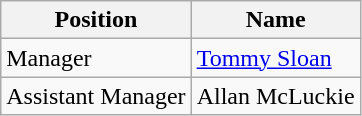<table class="wikitable">
<tr>
<th>Position</th>
<th>Name</th>
</tr>
<tr>
<td>Manager</td>
<td><a href='#'>Tommy Sloan</a></td>
</tr>
<tr>
<td>Assistant Manager</td>
<td>Allan McLuckie</td>
</tr>
</table>
